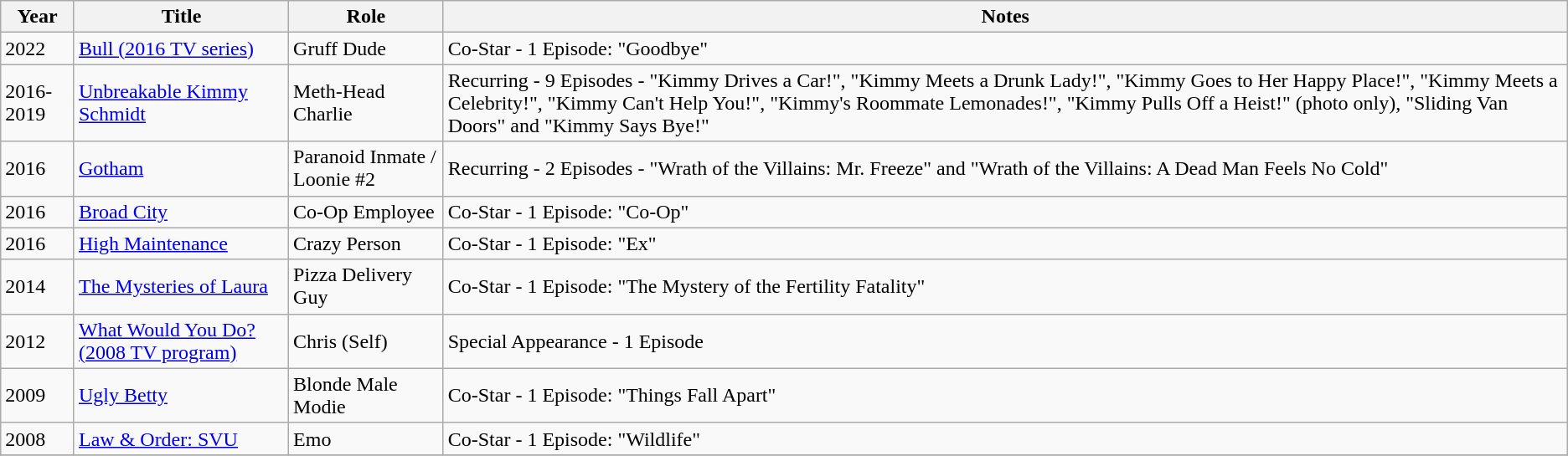<table class="wikitable sortable">
<tr>
<th>Year</th>
<th>Title</th>
<th>Role</th>
<th class="unsortable">Notes</th>
</tr>
<tr>
<td>2022</td>
<td><a href='#'>Bull (2016 TV series)</a></td>
<td>Gruff Dude</td>
<td>Co-Star - 1 Episode: "Goodbye"</td>
</tr>
<tr>
<td>2016-2019</td>
<td><a href='#'>Unbreakable Kimmy Schmidt</a></td>
<td>Meth-Head Charlie</td>
<td>Recurring - 9 Episodes - "Kimmy Drives a Car!", "Kimmy Meets a Drunk Lady!", "Kimmy Goes to Her Happy Place!", "Kimmy Meets a Celebrity!", "Kimmy Can't Help You!", "Kimmy's Roommate Lemonades!", "Kimmy Pulls Off a Heist!" (photo only), "Sliding Van Doors" and "Kimmy Says Bye!"</td>
</tr>
<tr>
<td>2016</td>
<td><a href='#'>Gotham</a></td>
<td>Paranoid Inmate / Loonie #2</td>
<td>Recurring - 2 Episodes - "Wrath of the Villains: Mr. Freeze" and "Wrath of the Villains: A Dead Man Feels No Cold"</td>
</tr>
<tr>
<td>2016</td>
<td><a href='#'>Broad City</a></td>
<td>Co-Op Employee</td>
<td>Co-Star - 1 Episode: "Co-Op"</td>
</tr>
<tr>
<td>2016</td>
<td><a href='#'>High Maintenance</a></td>
<td>Crazy Person</td>
<td>Co-Star - 1 Episode: "Ex"</td>
</tr>
<tr>
<td>2014</td>
<td><a href='#'>The Mysteries of Laura</a></td>
<td>Pizza Delivery Guy</td>
<td>Co-Star - 1 Episode: "The Mystery of the Fertility Fatality"</td>
</tr>
<tr>
<td>2012</td>
<td><a href='#'>What Would You Do? (2008 TV program)</a></td>
<td>Chris (Self)</td>
<td>Special Appearance - 1 Episode</td>
</tr>
<tr>
<td>2009</td>
<td><a href='#'>Ugly Betty</a></td>
<td>Blonde Male Modie</td>
<td>Co-Star - 1 Episode: "Things Fall Apart"</td>
</tr>
<tr>
<td>2008</td>
<td><a href='#'>Law & Order: SVU</a></td>
<td>Emo</td>
<td>Co-Star - 1 Episode: "Wildlife"</td>
</tr>
<tr>
</tr>
</table>
